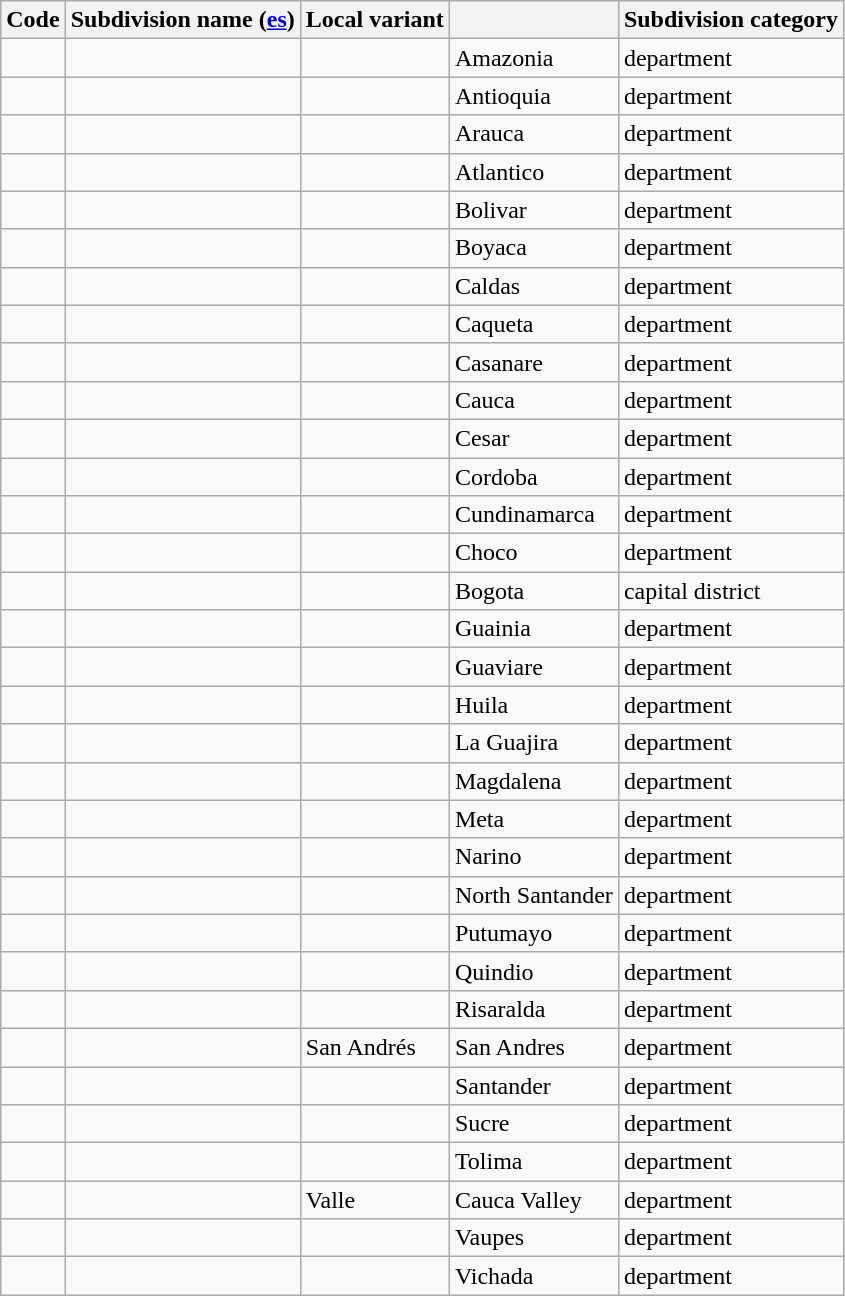<table class="wikitable sortable">
<tr>
<th>Code</th>
<th>Subdivision name (<a href='#'>es</a>)</th>
<th>Local variant</th>
<th></th>
<th>Subdivision category</th>
</tr>
<tr>
<td></td>
<td></td>
<td></td>
<td>Amazonia</td>
<td>department</td>
</tr>
<tr>
<td></td>
<td></td>
<td></td>
<td>Antioquia</td>
<td>department</td>
</tr>
<tr>
<td></td>
<td></td>
<td></td>
<td>Arauca</td>
<td>department</td>
</tr>
<tr>
<td></td>
<td></td>
<td></td>
<td>Atlantico</td>
<td>department</td>
</tr>
<tr>
<td></td>
<td></td>
<td></td>
<td>Bolivar</td>
<td>department</td>
</tr>
<tr>
<td></td>
<td></td>
<td></td>
<td>Boyaca</td>
<td>department</td>
</tr>
<tr>
<td></td>
<td></td>
<td></td>
<td>Caldas</td>
<td>department</td>
</tr>
<tr>
<td></td>
<td></td>
<td></td>
<td>Caqueta</td>
<td>department</td>
</tr>
<tr>
<td></td>
<td></td>
<td></td>
<td>Casanare</td>
<td>department</td>
</tr>
<tr>
<td></td>
<td></td>
<td></td>
<td>Cauca</td>
<td>department</td>
</tr>
<tr>
<td></td>
<td></td>
<td></td>
<td>Cesar</td>
<td>department</td>
</tr>
<tr>
<td></td>
<td></td>
<td></td>
<td>Cordoba</td>
<td>department</td>
</tr>
<tr>
<td></td>
<td></td>
<td></td>
<td>Cundinamarca</td>
<td>department</td>
</tr>
<tr>
<td></td>
<td></td>
<td></td>
<td>Choco</td>
<td>department</td>
</tr>
<tr>
<td></td>
<td></td>
<td></td>
<td>Bogota</td>
<td>capital district</td>
</tr>
<tr>
<td></td>
<td></td>
<td></td>
<td>Guainia</td>
<td>department</td>
</tr>
<tr>
<td></td>
<td></td>
<td></td>
<td>Guaviare</td>
<td>department</td>
</tr>
<tr>
<td></td>
<td></td>
<td></td>
<td>Huila</td>
<td>department</td>
</tr>
<tr>
<td></td>
<td></td>
<td></td>
<td>La Guajira</td>
<td>department</td>
</tr>
<tr>
<td></td>
<td></td>
<td></td>
<td>Magdalena</td>
<td>department</td>
</tr>
<tr>
<td></td>
<td></td>
<td></td>
<td>Meta</td>
<td>department</td>
</tr>
<tr>
<td></td>
<td></td>
<td></td>
<td>Narino</td>
<td>department</td>
</tr>
<tr>
<td></td>
<td></td>
<td></td>
<td>North Santander</td>
<td>department</td>
</tr>
<tr>
<td></td>
<td></td>
<td></td>
<td>Putumayo</td>
<td>department</td>
</tr>
<tr>
<td></td>
<td></td>
<td></td>
<td>Quindio</td>
<td>department</td>
</tr>
<tr>
<td></td>
<td></td>
<td></td>
<td>Risaralda</td>
<td>department</td>
</tr>
<tr>
<td></td>
<td></td>
<td>San Andrés</td>
<td>San Andres</td>
<td>department</td>
</tr>
<tr>
<td></td>
<td></td>
<td></td>
<td>Santander</td>
<td>department</td>
</tr>
<tr>
<td></td>
<td></td>
<td></td>
<td>Sucre</td>
<td>department</td>
</tr>
<tr>
<td></td>
<td></td>
<td></td>
<td>Tolima</td>
<td>department</td>
</tr>
<tr>
<td></td>
<td></td>
<td>Valle</td>
<td>Cauca Valley</td>
<td>department</td>
</tr>
<tr>
<td></td>
<td></td>
<td></td>
<td>Vaupes</td>
<td>department</td>
</tr>
<tr>
<td></td>
<td></td>
<td></td>
<td>Vichada</td>
<td>department</td>
</tr>
</table>
